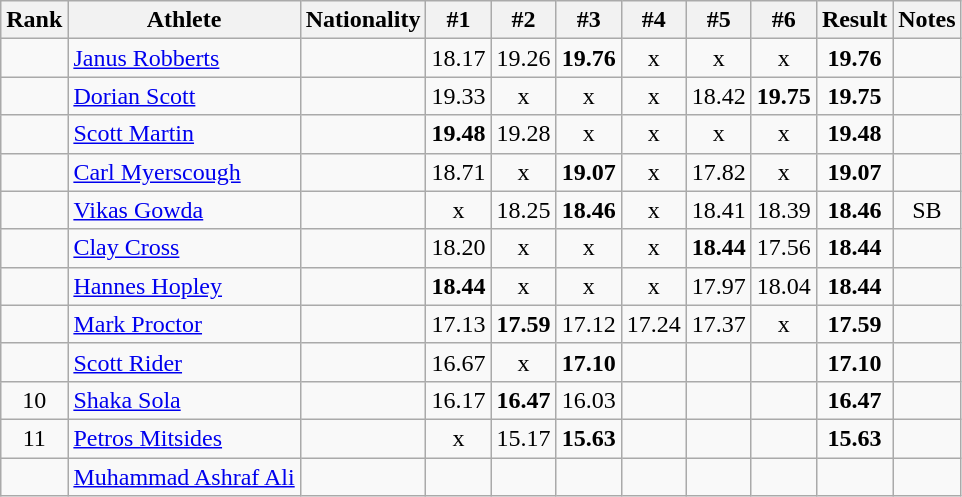<table class="wikitable sortable" style="text-align:center">
<tr>
<th>Rank</th>
<th>Athlete</th>
<th>Nationality</th>
<th>#1</th>
<th>#2</th>
<th>#3</th>
<th>#4</th>
<th>#5</th>
<th>#6</th>
<th>Result</th>
<th>Notes</th>
</tr>
<tr>
<td></td>
<td align="left"><a href='#'>Janus Robberts</a></td>
<td align=left></td>
<td>18.17</td>
<td>19.26</td>
<td><strong>19.76</strong></td>
<td>x</td>
<td>x</td>
<td>x</td>
<td><strong>19.76</strong></td>
<td></td>
</tr>
<tr>
<td></td>
<td align="left"><a href='#'>Dorian Scott</a></td>
<td align=left></td>
<td>19.33</td>
<td>x</td>
<td>x</td>
<td>x</td>
<td>18.42</td>
<td><strong>19.75</strong></td>
<td><strong>19.75</strong></td>
<td></td>
</tr>
<tr>
<td></td>
<td align="left"><a href='#'>Scott Martin</a></td>
<td align=left></td>
<td><strong>19.48</strong></td>
<td>19.28</td>
<td>x</td>
<td>x</td>
<td>x</td>
<td>x</td>
<td><strong>19.48</strong></td>
<td></td>
</tr>
<tr>
<td></td>
<td align="left"><a href='#'>Carl Myerscough</a></td>
<td align=left></td>
<td>18.71</td>
<td>x</td>
<td><strong>19.07</strong></td>
<td>x</td>
<td>17.82</td>
<td>x</td>
<td><strong>19.07</strong></td>
<td></td>
</tr>
<tr>
<td></td>
<td align="left"><a href='#'>Vikas Gowda</a></td>
<td align=left></td>
<td>x</td>
<td>18.25</td>
<td><strong>18.46</strong></td>
<td>x</td>
<td>18.41</td>
<td>18.39</td>
<td><strong>18.46</strong></td>
<td>SB</td>
</tr>
<tr>
<td></td>
<td align="left"><a href='#'>Clay Cross</a></td>
<td align=left></td>
<td>18.20</td>
<td>x</td>
<td>x</td>
<td>x</td>
<td><strong>18.44</strong></td>
<td>17.56</td>
<td><strong>18.44</strong></td>
<td></td>
</tr>
<tr>
<td></td>
<td align="left"><a href='#'>Hannes Hopley</a></td>
<td align=left></td>
<td><strong>18.44</strong></td>
<td>x</td>
<td>x</td>
<td>x</td>
<td>17.97</td>
<td>18.04</td>
<td><strong>18.44</strong></td>
<td></td>
</tr>
<tr>
<td></td>
<td align="left"><a href='#'>Mark Proctor</a></td>
<td align=left></td>
<td>17.13</td>
<td><strong>17.59</strong></td>
<td>17.12</td>
<td>17.24</td>
<td>17.37</td>
<td>x</td>
<td><strong>17.59</strong></td>
<td></td>
</tr>
<tr>
<td></td>
<td align="left"><a href='#'>Scott Rider</a></td>
<td align=left></td>
<td>16.67</td>
<td>x</td>
<td><strong>17.10</strong></td>
<td></td>
<td></td>
<td></td>
<td><strong>17.10</strong></td>
<td></td>
</tr>
<tr>
<td>10</td>
<td align="left"><a href='#'>Shaka Sola</a></td>
<td align=left></td>
<td>16.17</td>
<td><strong>16.47</strong></td>
<td>16.03</td>
<td></td>
<td></td>
<td></td>
<td><strong>16.47</strong></td>
<td></td>
</tr>
<tr>
<td>11</td>
<td align="left"><a href='#'>Petros Mitsides</a></td>
<td align=left></td>
<td>x</td>
<td>15.17</td>
<td><strong>15.63</strong></td>
<td></td>
<td></td>
<td></td>
<td><strong>15.63</strong></td>
<td></td>
</tr>
<tr>
<td></td>
<td align="left"><a href='#'>Muhammad Ashraf Ali</a></td>
<td align=left></td>
<td></td>
<td></td>
<td></td>
<td></td>
<td></td>
<td></td>
<td><strong></strong></td>
<td></td>
</tr>
</table>
